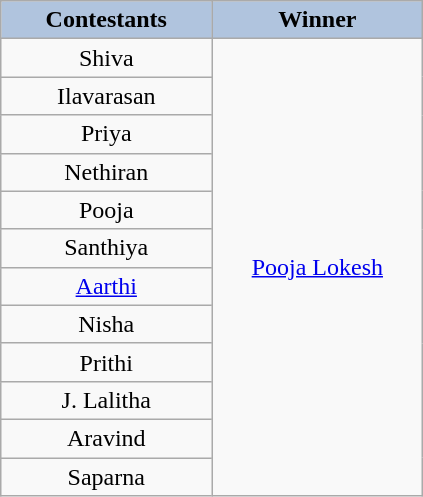<table class="wikitable" style="text-align:center;">
<tr>
<th style="width:100pt; background:LightSteelBlue;">Contestants</th>
<th style="width:100pt; background:LightSteelBlue;">Winner</th>
</tr>
<tr>
<td>Shiva</td>
<td rowspan="12"><a href='#'>Pooja Lokesh</a></td>
</tr>
<tr>
<td>Ilavarasan</td>
</tr>
<tr>
<td>Priya</td>
</tr>
<tr>
<td>Nethiran</td>
</tr>
<tr>
<td>Pooja</td>
</tr>
<tr>
<td>Santhiya</td>
</tr>
<tr>
<td><a href='#'>Aarthi</a></td>
</tr>
<tr>
<td>Nisha</td>
</tr>
<tr>
<td>Prithi</td>
</tr>
<tr>
<td>J. Lalitha</td>
</tr>
<tr>
<td>Aravind</td>
</tr>
<tr>
<td>Saparna</td>
</tr>
</table>
